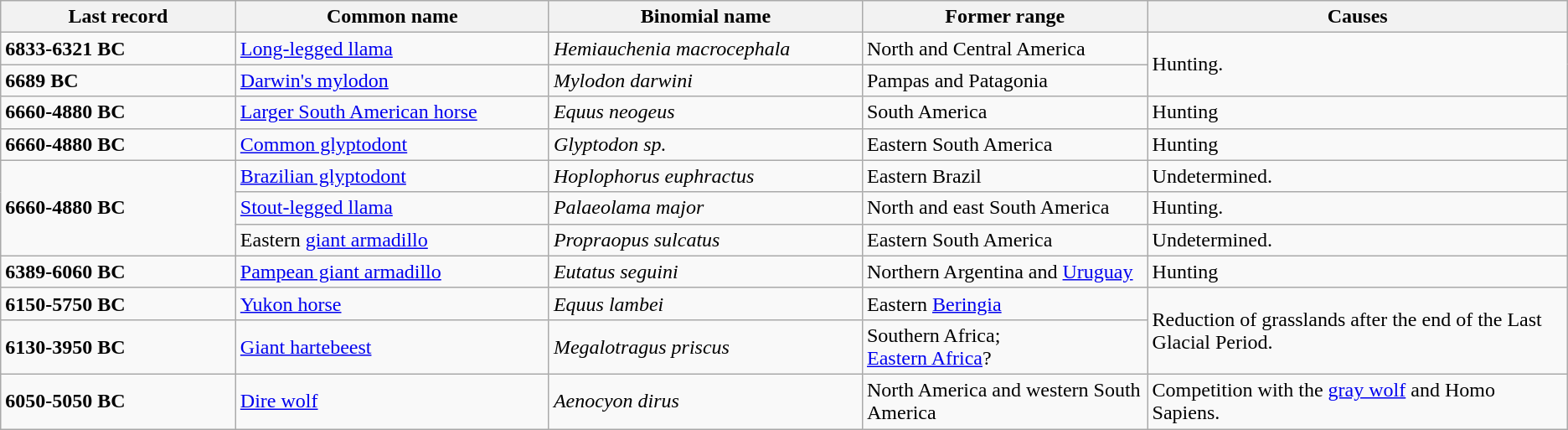<table class="wikitable sortable">
<tr>
<th style="width:15%;">Last record</th>
<th style="width:20%;">Common name</th>
<th style="width:20%;">Binomial name</th>
<th>Former range</th>
<th>Causes</th>
</tr>
<tr>
<td><strong>6833-6321 BC</strong></td>
<td><a href='#'>Long-legged llama</a></td>
<td><em>Hemiauchenia macrocephala</em></td>
<td>North and Central America</td>
<td rowspan="2">Hunting.</td>
</tr>
<tr>
<td><strong>6689 BC</strong></td>
<td><a href='#'>Darwin's mylodon</a></td>
<td><em>Mylodon darwini</em></td>
<td>Pampas and Patagonia</td>
</tr>
<tr>
<td><strong>6660-4880 BC</strong></td>
<td><a href='#'>Larger South American horse</a></td>
<td><em>Equus neogeus</em></td>
<td>South America</td>
<td>Hunting</td>
</tr>
<tr>
<td><strong>6660-4880 BC</strong></td>
<td><a href='#'>Common glyptodont</a></td>
<td><em>Glyptodon sp.</em></td>
<td>Eastern South America</td>
<td>Hunting</td>
</tr>
<tr>
<td rowspan="3"><strong>6660-4880 BC</strong></td>
<td><a href='#'>Brazilian glyptodont</a></td>
<td><em>Hoplophorus euphractus</em></td>
<td>Eastern Brazil</td>
<td>Undetermined.</td>
</tr>
<tr>
<td><a href='#'>Stout-legged llama</a></td>
<td><em>Palaeolama major</em></td>
<td>North and east South America</td>
<td>Hunting.</td>
</tr>
<tr>
<td>Eastern <a href='#'>giant armadillo</a></td>
<td><em>Propraopus sulcatus</em></td>
<td>Eastern South America</td>
<td>Undetermined.</td>
</tr>
<tr>
<td><strong>6389-6060 BC</strong></td>
<td><a href='#'>Pampean giant armadillo</a></td>
<td><em>Eutatus seguini</em></td>
<td>Northern Argentina and <a href='#'>Uruguay</a></td>
<td>Hunting</td>
</tr>
<tr>
<td><strong>6150-5750 BC</strong></td>
<td><a href='#'>Yukon horse</a></td>
<td><em>Equus lambei</em></td>
<td>Eastern <a href='#'>Beringia</a></td>
<td rowspan="2">Reduction of grasslands after the end of the Last Glacial Period.</td>
</tr>
<tr>
<td><strong>6130-3950 BC</strong></td>
<td><a href='#'>Giant hartebeest</a></td>
<td><em>Megalotragus priscus</em></td>
<td>Southern Africa;<br><a href='#'>Eastern Africa</a>?</td>
</tr>
<tr>
<td><strong>6050-5050 BC</strong></td>
<td><a href='#'>Dire wolf</a></td>
<td><em>Aenocyon dirus</em></td>
<td>North America and western South America</td>
<td>Competition with the <a href='#'>gray wolf</a> and Homo Sapiens.</td>
</tr>
</table>
